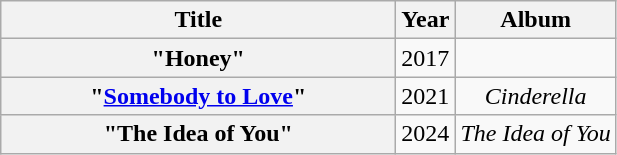<table class="wikitable plainrowheaders" style="text-align:center;" border="1">
<tr>
<th scope="col" style="width:16em;">Title</th>
<th scope="col">Year</th>
<th scope="col">Album</th>
</tr>
<tr>
<th scope="row">"Honey"</th>
<td>2017</td>
<td></td>
</tr>
<tr>
<th scope="row">"<a href='#'>Somebody to Love</a>"</th>
<td>2021</td>
<td><em>Cinderella</em></td>
</tr>
<tr>
<th scope="row">"The Idea of You"<br></th>
<td>2024</td>
<td><em>The Idea of You</em></td>
</tr>
</table>
